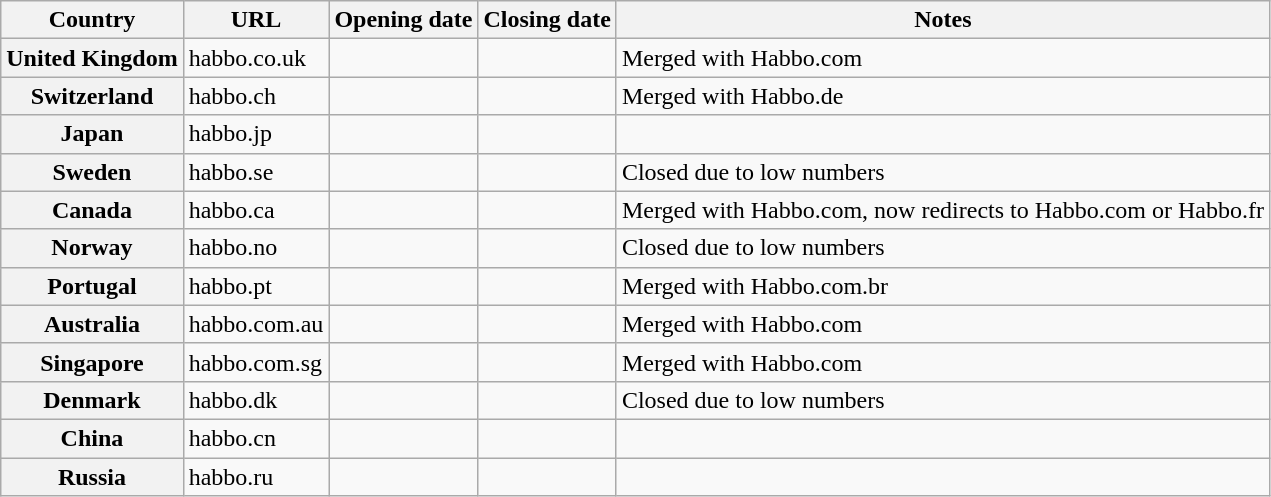<table class="wikitable sortable plainrowheaders">
<tr>
<th scope="col">Country</th>
<th scope="col" class="unsortable">URL</th>
<th scope="col">Opening date</th>
<th scope="col">Closing date</th>
<th scope="col" class="unsortable">Notes</th>
</tr>
<tr>
<th scope="row" data-sort-value="United Kingdom">United Kingdom</th>
<td>habbo.co.uk</td>
<td></td>
<td></td>
<td>Merged with Habbo.com</td>
</tr>
<tr>
<th scope="row" data-sort-value="Switzerland">Switzerland</th>
<td>habbo.ch</td>
<td></td>
<td></td>
<td>Merged with Habbo.de</td>
</tr>
<tr>
<th scope="row" data-sort-value="Japan">Japan</th>
<td>habbo.jp</td>
<td></td>
<td></td>
<td></td>
</tr>
<tr>
<th scope="row" data-sort-value="Sweden">Sweden</th>
<td>habbo.se</td>
<td></td>
<td></td>
<td>Closed due to low numbers</td>
</tr>
<tr>
<th scope="row" data-sort-value="Canada">Canada</th>
<td>habbo.ca</td>
<td></td>
<td></td>
<td>Merged with Habbo.com, now redirects to Habbo.com or Habbo.fr</td>
</tr>
<tr>
<th scope="row" data-sort-value="Norway">Norway</th>
<td>habbo.no</td>
<td></td>
<td></td>
<td>Closed due to low numbers</td>
</tr>
<tr>
<th scope="row" data-sort-value="Portugal">Portugal</th>
<td>habbo.pt</td>
<td></td>
<td></td>
<td>Merged with Habbo.com.br</td>
</tr>
<tr>
<th scope="row" data-sort-value="Australia">Australia</th>
<td>habbo.com.au</td>
<td></td>
<td></td>
<td>Merged with Habbo.com</td>
</tr>
<tr>
<th scope="row" data-sort-value="Singapore">Singapore</th>
<td>habbo.com.sg</td>
<td></td>
<td></td>
<td>Merged with Habbo.com</td>
</tr>
<tr>
<th scope="row" data-sort-value="Denmark">Denmark</th>
<td>habbo.dk</td>
<td></td>
<td></td>
<td>Closed due to low numbers</td>
</tr>
<tr>
<th scope="row" data-sort-value="China">China</th>
<td>habbo.cn</td>
<td></td>
<td></td>
<td></td>
</tr>
<tr>
<th scope="row" data-sort-value="Russia">Russia</th>
<td>habbo.ru</td>
<td></td>
<td></td>
<td></td>
</tr>
</table>
